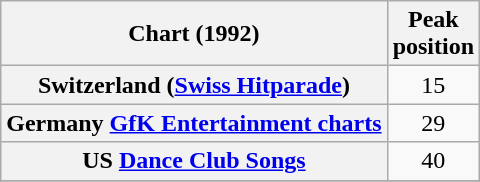<table class="wikitable sortable plainrowheaders">
<tr>
<th scope="col">Chart (1992)</th>
<th scope="col">Peak<br>position</th>
</tr>
<tr>
<th scope="row">Switzerland (<a href='#'>Swiss Hitparade</a>)</th>
<td style="text-align:center;">15</td>
</tr>
<tr>
<th scope="row">Germany <a href='#'>GfK Entertainment charts</a></th>
<td style="text-align:center;">29</td>
</tr>
<tr>
<th scope="row">US <a href='#'>Dance Club Songs</a></th>
<td style="text-align:center;">40</td>
</tr>
<tr>
</tr>
<tr>
</tr>
</table>
